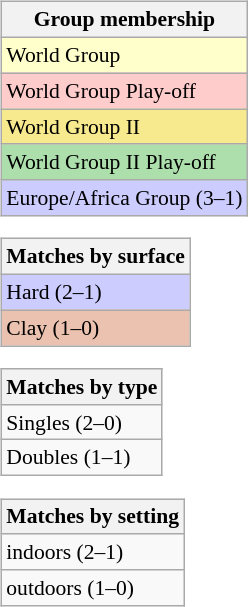<table>
<tr valign=top>
<td><br><table class=wikitable style=font-size:90%>
<tr>
<th>Group membership</th>
</tr>
<tr style="background:#ffffcc;">
<td>World Group</td>
</tr>
<tr style="background:#ffcccc;">
<td>World Group Play-off</td>
</tr>
<tr style="background:#F7E98E;">
<td>World Group II</td>
</tr>
<tr style="background:#ADDFAD;">
<td>World Group II Play-off</td>
</tr>
<tr style="background:#CCCCFF;">
<td>Europe/Africa Group (3–1)</td>
</tr>
</table>
<table class=wikitable style=font-size:90%>
<tr>
<th>Matches by surface</th>
</tr>
<tr style="background:#ccf;">
<td>Hard (2–1)</td>
</tr>
<tr style="background:#ebc2af;">
<td>Clay (1–0)</td>
</tr>
</table>
<table class=wikitable style=font-size:90%>
<tr>
<th>Matches by type</th>
</tr>
<tr>
<td>Singles (2–0)</td>
</tr>
<tr>
<td>Doubles (1–1)</td>
</tr>
</table>
<table class=wikitable style=font-size:90%>
<tr>
<th>Matches by setting</th>
</tr>
<tr>
<td>indoors (2–1)</td>
</tr>
<tr>
<td>outdoors (1–0)</td>
</tr>
</table>
</td>
</tr>
</table>
